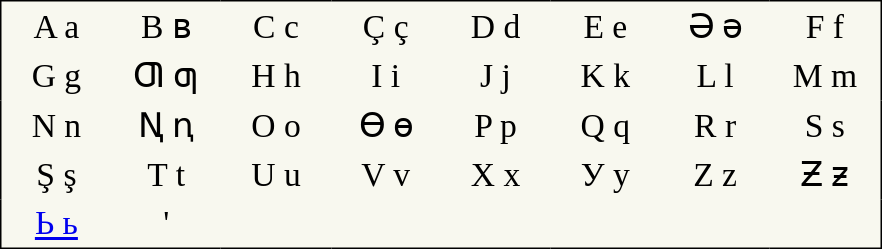<table style="font-size:1.4em; border-color:black; border-width:1px; border-style:solid; border-collapse:collapse; background-color:#F8F8EF">
<tr>
<td style="width:3em; text-align:center; padding: 3px;">A a</td>
<td style="width:3em; text-align:center; padding: 3px;">B ʙ</td>
<td style="width:3em; text-align:center; padding: 3px;">C c</td>
<td style="width:3em; text-align:center; padding: 3px;">Ç ç</td>
<td style="width:3em; text-align:center; padding: 3px;">D d</td>
<td style="width:3em; text-align:center; padding: 3px;">E e</td>
<td style="width:3em; text-align:center; padding: 3px;">Ə ə</td>
<td style="width:3em; text-align:center; padding: 3px;">F f</td>
</tr>
<tr>
<td style="width:3em; text-align:center; padding: 3px;">G g</td>
<td style="width:3em; text-align:center; padding: 3px;">Ƣ ƣ</td>
<td style="width:3em; text-align:center; padding: 3px;">H h</td>
<td style="width:3em; text-align:center; padding: 3px;">I i</td>
<td style="width:3em; text-align:center; padding: 3px;">J j</td>
<td style="width:3em; text-align:center; padding: 3px;">K k</td>
<td style="width:3em; text-align:center; padding: 3px;">L l</td>
<td style="width:3em; text-align:center; padding: 3px;">M m</td>
</tr>
<tr>
<td style="width:3em; text-align:center; padding: 3px;">N n</td>
<td style="width:3em; text-align:center; padding: 3px;">Ꞑ ꞑ</td>
<td style="width:3em; text-align:center; padding: 3px;">O o</td>
<td style="width:3em; text-align:center; padding: 3px;">Ɵ ɵ</td>
<td style="width:3em; text-align:center; padding: 3px;">P p</td>
<td style="width:3em; text-align:center; padding: 3px;">Q q</td>
<td style="width:3em; text-align:center; padding: 3px;">R r</td>
<td style="width:3em; text-align:center; padding: 3px;">S s</td>
</tr>
<tr>
<td style="width:3em; text-align:center; padding: 3px;">Ş ş</td>
<td style="width:3em; text-align:center; padding: 3px;">T t</td>
<td style="width:3em; text-align:center; padding: 3px;">U u</td>
<td style="width:3em; text-align:center; padding: 3px;">V v</td>
<td style="width:3em; text-align:center; padding: 3px;">X x</td>
<td style="width:3em; text-align:center; padding: 3px;">У y</td>
<td style="width:3em; text-align:center; padding: 3px;">Z z</td>
<td style="width:3em; text-align:center; padding: 3px;">Ƶ ƶ</td>
</tr>
<tr>
<td style="width:3em; text-align:center; padding: 3px;"><a href='#'>Ь ь</a></td>
<td style="width:3em; text-align:center; padding: 3px;">'</td>
<td></td>
<td></td>
<td></td>
<td></td>
<td></td>
</tr>
</table>
